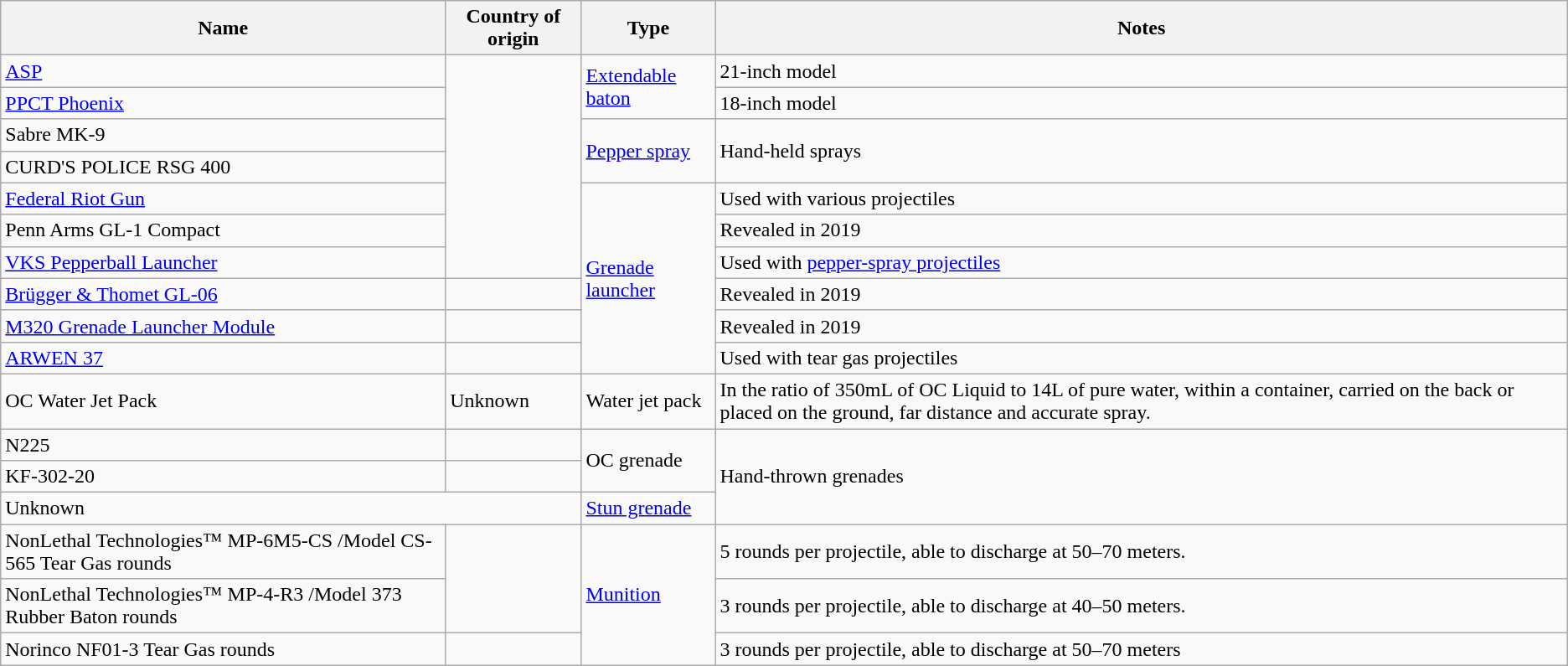<table class="wikitable">
<tr>
<th>Name</th>
<th>Country of origin</th>
<th>Type</th>
<th>Notes</th>
</tr>
<tr>
<td><a href='#'>ASP</a></td>
<td rowspan="7"></td>
<td rowspan="2"><a href='#'>Extendable baton</a></td>
<td>21-inch model</td>
</tr>
<tr>
<td><a href='#'>PPCT Phoenix</a></td>
<td>18-inch model</td>
</tr>
<tr>
<td>Sabre MK-9</td>
<td rowspan="2"><a href='#'>Pepper spray</a></td>
<td rowspan="2">Hand-held sprays</td>
</tr>
<tr>
<td>CURD'S POLICE RSG 400</td>
</tr>
<tr>
<td><a href='#'>Federal Riot Gun</a></td>
<td rowspan="6"><a href='#'>Grenade launcher</a></td>
<td>Used with various projectiles</td>
</tr>
<tr>
<td>Penn Arms GL-1 Compact</td>
<td>Revealed in 2019</td>
</tr>
<tr>
<td><a href='#'>VKS Pepperball Launcher</a></td>
<td>Used with <a href='#'>pepper-spray projectiles</a></td>
</tr>
<tr>
<td><a href='#'>Brügger & Thomet GL-06</a></td>
<td></td>
<td>Revealed in 2019</td>
</tr>
<tr>
<td><a href='#'>M320 Grenade Launcher Module</a></td>
<td></td>
<td>Revealed in 2019</td>
</tr>
<tr>
<td><a href='#'>ARWEN 37</a></td>
<td></td>
<td>Used with tear gas projectiles</td>
</tr>
<tr>
<td>OC Water Jet Pack</td>
<td>Unknown</td>
<td>Water jet pack</td>
<td>In the ratio of 350mL of OC Liquid to 14L of pure water, within a container, carried on the back or placed on the ground, far distance and accurate spray.</td>
</tr>
<tr>
<td>N225</td>
<td></td>
<td rowspan="2">OC grenade</td>
<td rowspan="3">Hand-thrown grenades</td>
</tr>
<tr>
<td>KF-302-20</td>
<td></td>
</tr>
<tr>
<td colspan="2">Unknown</td>
<td><a href='#'>Stun grenade</a></td>
</tr>
<tr>
<td>NonLethal Technologies™ MP-6M5-CS /Model CS-565 Tear Gas rounds</td>
<td rowspan="2"></td>
<td rowspan="3"><a href='#'>Munition</a></td>
<td>5 rounds per projectile, able to discharge at 50–70 meters.</td>
</tr>
<tr>
<td>NonLethal Technologies™ MP-4-R3 /Model 373 Rubber Baton rounds</td>
<td>3 rounds per projectile, able to discharge at 40–50 meters.</td>
</tr>
<tr>
<td>Norinco NF01-3 Tear Gas rounds</td>
<td></td>
<td>3 rounds per projectile, able to discharge at 50–70 meters</td>
</tr>
</table>
